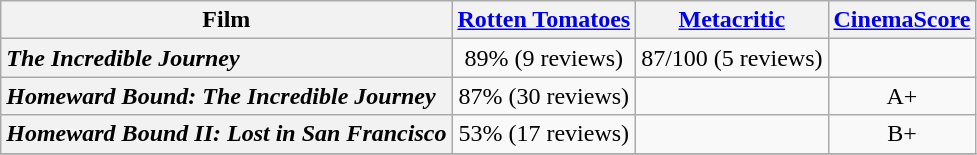<table class="wikitable sortable" style="text-align: center;">
<tr>
<th>Film</th>
<th><a href='#'>Rotten Tomatoes</a></th>
<th><a href='#'>Metacritic</a></th>
<th><a href='#'>CinemaScore</a></th>
</tr>
<tr>
<th style="text-align: left;"><em>The Incredible Journey</em></th>
<td>89% (9 reviews)</td>
<td>87/100 (5 reviews)</td>
<td></td>
</tr>
<tr>
<th style="text-align: left;"><em>Homeward Bound: The Incredible Journey</em></th>
<td>87% (30 reviews)</td>
<td></td>
<td>A+</td>
</tr>
<tr>
<th style="text-align: left;"><em>Homeward Bound II: Lost in San Francisco</em></th>
<td>53% (17 reviews)</td>
<td></td>
<td>B+</td>
</tr>
<tr>
</tr>
</table>
